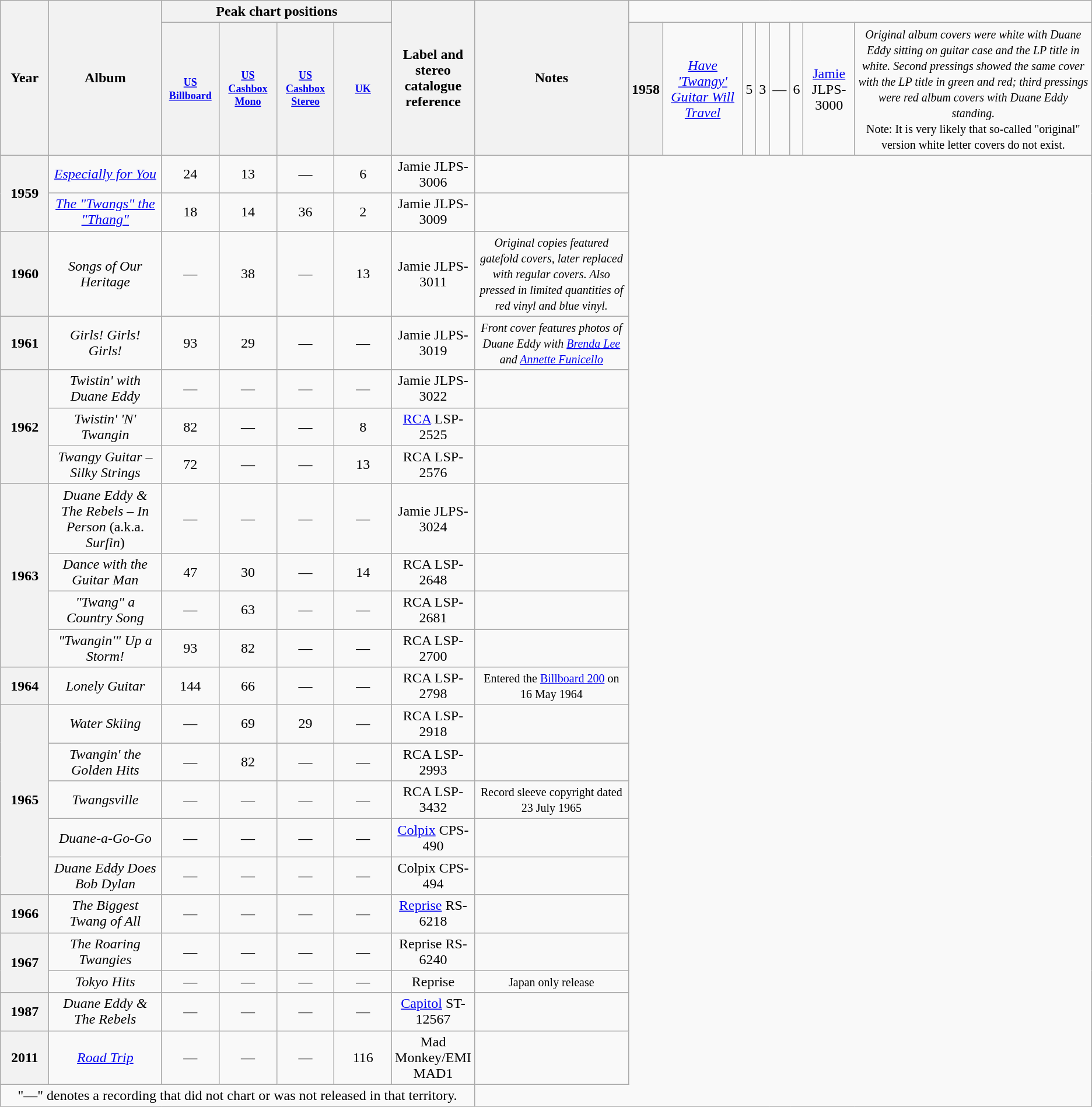<table class="wikitable sortable" style="text-align:center;">
<tr>
<th scope="col" rowspan="3" style="width:3em;">Year</th>
<th scope="col" rowspan="3">Album</th>
<th scope="col" colspan="4">Peak chart positions</th>
<th rowspan="3" style="width:3em;">Label and stereo catalogue reference</th>
<th rowspan="3">Notes</th>
</tr>
<tr>
<th scope="col" rowspan="2" style="width:5em;font-size:75%;"><a href='#'>US Billboard</a><br></th>
<th scope="col" rowspan="2" style="width:5em;font-size:75%;"><a href='#'>US Cashbox<br>Mono</a></th>
<th scope="col" rowspan="2" style="width:5em;font-size:75%;"><a href='#'>US Cashbox<br>Stereo</a></th>
<th scope="col" rowspan="2" style="width:5em;font-size:75%;"><a href='#'>UK</a><br></th>
</tr>
<tr>
<th>1958</th>
<td><em><a href='#'>Have 'Twangy' Guitar Will Travel</a></em></td>
<td align=center>5</td>
<td align=center>3</td>
<td align=center>—</td>
<td align=center>6</td>
<td><a href='#'>Jamie</a> JLPS-3000</td>
<td><small><em>Original album covers were white with Duane Eddy sitting on guitar case and the LP title in white. Second pressings showed the same cover with the LP title in green and red; third pressings were red album covers with Duane Eddy standing.</em><br> Note: It is very likely that so-called "original" version white letter covers do not exist.</small></td>
</tr>
<tr>
<th rowspan=2>1959</th>
<td><em><a href='#'>Especially for You</a></em></td>
<td align=center>24</td>
<td align=center>13</td>
<td align=center>—</td>
<td align=center>6</td>
<td>Jamie JLPS-3006</td>
<td></td>
</tr>
<tr>
<td><em><a href='#'>The "Twangs" the "Thang"</a></em></td>
<td align=center>18</td>
<td align=center>14</td>
<td align=center>36</td>
<td align=center>2</td>
<td>Jamie JLPS-3009</td>
<td></td>
</tr>
<tr>
<th>1960</th>
<td><em>Songs of Our Heritage</em></td>
<td align=center>—</td>
<td align=center>38</td>
<td align=center>—</td>
<td align=center>13</td>
<td>Jamie JLPS-3011</td>
<td><small><em>Original copies featured gatefold covers, later replaced with regular covers. Also pressed in limited quantities of red vinyl and blue vinyl.</em></small></td>
</tr>
<tr>
<th>1961</th>
<td><em>Girls! Girls! Girls!</em></td>
<td align=center>93</td>
<td align=center>29</td>
<td align=center>—</td>
<td align=center>—</td>
<td>Jamie JLPS-3019</td>
<td><small><em>Front cover features photos of Duane Eddy with <a href='#'>Brenda Lee</a> and <a href='#'>Annette Funicello</a></em></small></td>
</tr>
<tr>
<th rowspan=3>1962</th>
<td><em>Twistin' with Duane Eddy</em></td>
<td align=center>—</td>
<td align=center>—</td>
<td align=center>—</td>
<td align=center>—</td>
<td>Jamie JLPS-3022</td>
<td></td>
</tr>
<tr>
<td><em>Twistin' 'N' Twangin</em></td>
<td align=center>82</td>
<td align=center>—</td>
<td align=center>—</td>
<td align=center>8</td>
<td><a href='#'>RCA</a> LSP-2525</td>
<td></td>
</tr>
<tr>
<td><em>Twangy Guitar – Silky Strings</em></td>
<td align=center>72</td>
<td align=center>—</td>
<td align=center>—</td>
<td align=center>13</td>
<td>RCA LSP-2576</td>
<td></td>
</tr>
<tr>
<th rowspan=4>1963</th>
<td><em>Duane Eddy & The Rebels – In Person</em> (a.k.a. <em>Surfin</em>)</td>
<td align=center>—</td>
<td align=center>—</td>
<td align=center>—</td>
<td align=center>—</td>
<td>Jamie JLPS-3024</td>
<td></td>
</tr>
<tr>
<td><em>Dance with the Guitar Man</em></td>
<td align=center>47</td>
<td align=center>30</td>
<td align=center>—</td>
<td align=center>14</td>
<td>RCA LSP-2648</td>
<td></td>
</tr>
<tr>
<td><em>"Twang" a Country Song</em></td>
<td align=center>—</td>
<td align=center>63</td>
<td align=center>—</td>
<td align=center>—</td>
<td>RCA LSP-2681</td>
<td></td>
</tr>
<tr>
<td><em>"Twangin'" Up a Storm!</em></td>
<td align=center>93</td>
<td align=center>82</td>
<td align=center>—</td>
<td align=center>—</td>
<td>RCA LSP-2700</td>
<td></td>
</tr>
<tr>
<th>1964</th>
<td><em>Lonely Guitar</em></td>
<td align=center>144</td>
<td align=center>66</td>
<td align=center>—</td>
<td align=center>—</td>
<td>RCA LSP-2798</td>
<td><small>Entered the <a href='#'>Billboard 200</a> on 16 May 1964</small></td>
</tr>
<tr>
<th rowspan=5>1965</th>
<td><em>Water Skiing</em></td>
<td align=center>—</td>
<td align=center>69</td>
<td align=center>29</td>
<td align=center>—</td>
<td>RCA LSP-2918</td>
<td></td>
</tr>
<tr>
<td><em>Twangin' the Golden Hits</em></td>
<td align=center>—</td>
<td align=center>82</td>
<td align=center>—</td>
<td align=center>—</td>
<td>RCA LSP-2993</td>
<td></td>
</tr>
<tr>
<td><em>Twangsville</em></td>
<td align=center>—</td>
<td align=center>—</td>
<td align=center>—</td>
<td align=center>—</td>
<td>RCA LSP-3432</td>
<td><small>Record sleeve copyright dated 23 July 1965</small></td>
</tr>
<tr>
<td><em>Duane-a-Go-Go</em></td>
<td align=center>—</td>
<td align=center>—</td>
<td align=center>—</td>
<td align=center>—</td>
<td><a href='#'>Colpix</a> CPS-490</td>
<td></td>
</tr>
<tr>
<td><em>Duane Eddy Does Bob Dylan</em></td>
<td align=center>—</td>
<td align=center>—</td>
<td align=center>—</td>
<td align=center>—</td>
<td>Colpix CPS-494</td>
<td></td>
</tr>
<tr>
<th>1966</th>
<td><em>The Biggest Twang of All</em></td>
<td align=center>—</td>
<td align=center>—</td>
<td align=center>—</td>
<td align=center>—</td>
<td><a href='#'>Reprise</a> RS-6218</td>
<td></td>
</tr>
<tr>
<th rowspan=2>1967</th>
<td><em>The Roaring Twangies</em></td>
<td align=center>—</td>
<td align=center>—</td>
<td align=center>—</td>
<td align=center>—</td>
<td>Reprise RS-6240</td>
<td></td>
</tr>
<tr>
<td><em>Tokyo Hits</em></td>
<td align=center>—</td>
<td align=center>—</td>
<td align=center>—</td>
<td align=center>—</td>
<td>Reprise</td>
<td><small>Japan only release</small></td>
</tr>
<tr cover.>
<th>1987</th>
<td><em>Duane Eddy & The Rebels</em></td>
<td align=center>—</td>
<td align=center>—</td>
<td align=center>—</td>
<td align=center>—</td>
<td><a href='#'>Capitol</a> ST-12567</td>
<td></td>
</tr>
<tr>
<th>2011</th>
<td><em><a href='#'>Road Trip</a></em></td>
<td align=center>—</td>
<td align=center>—</td>
<td align=center>—</td>
<td align=center>116</td>
<td>Mad Monkey/EMI MAD1</td>
<td></td>
</tr>
<tr>
<td colspan="7 style="font-size:90%">"—" denotes a recording that did not chart or was not released in that territory.</td>
</tr>
</table>
